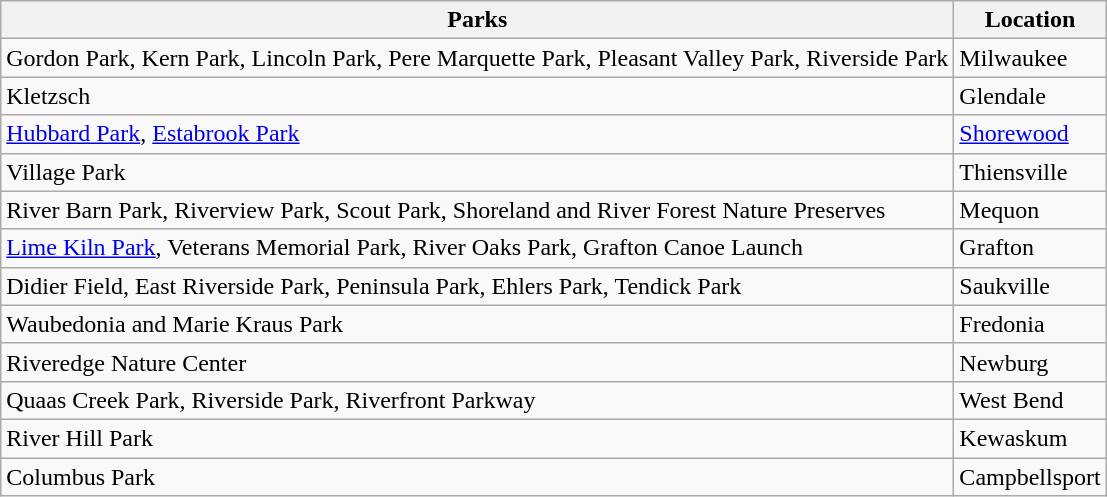<table class="wikitable">
<tr>
<th>Parks</th>
<th>Location</th>
</tr>
<tr>
<td>Gordon Park, Kern Park, Lincoln Park, Pere Marquette Park, Pleasant Valley Park, Riverside Park</td>
<td>Milwaukee</td>
</tr>
<tr>
<td>Kletzsch</td>
<td>Glendale</td>
</tr>
<tr>
<td><a href='#'>Hubbard Park</a>, <a href='#'>Estabrook Park</a></td>
<td><a href='#'>Shorewood</a></td>
</tr>
<tr>
<td>Village Park</td>
<td>Thiensville</td>
</tr>
<tr>
<td>River Barn Park, Riverview Park, Scout Park, Shoreland and River Forest Nature Preserves</td>
<td>Mequon</td>
</tr>
<tr>
<td><a href='#'>Lime Kiln Park</a>, Veterans Memorial Park, River Oaks Park, Grafton Canoe Launch</td>
<td>Grafton</td>
</tr>
<tr>
<td>Didier Field, East Riverside Park, Peninsula Park, Ehlers Park, Tendick Park</td>
<td>Saukville</td>
</tr>
<tr>
<td>Waubedonia and Marie Kraus Park</td>
<td>Fredonia</td>
</tr>
<tr>
<td>Riveredge Nature Center</td>
<td>Newburg</td>
</tr>
<tr>
<td>Quaas Creek Park, Riverside Park, Riverfront Parkway</td>
<td>West Bend</td>
</tr>
<tr>
<td>River Hill Park</td>
<td>Kewaskum</td>
</tr>
<tr>
<td>Columbus Park</td>
<td>Campbellsport</td>
</tr>
</table>
